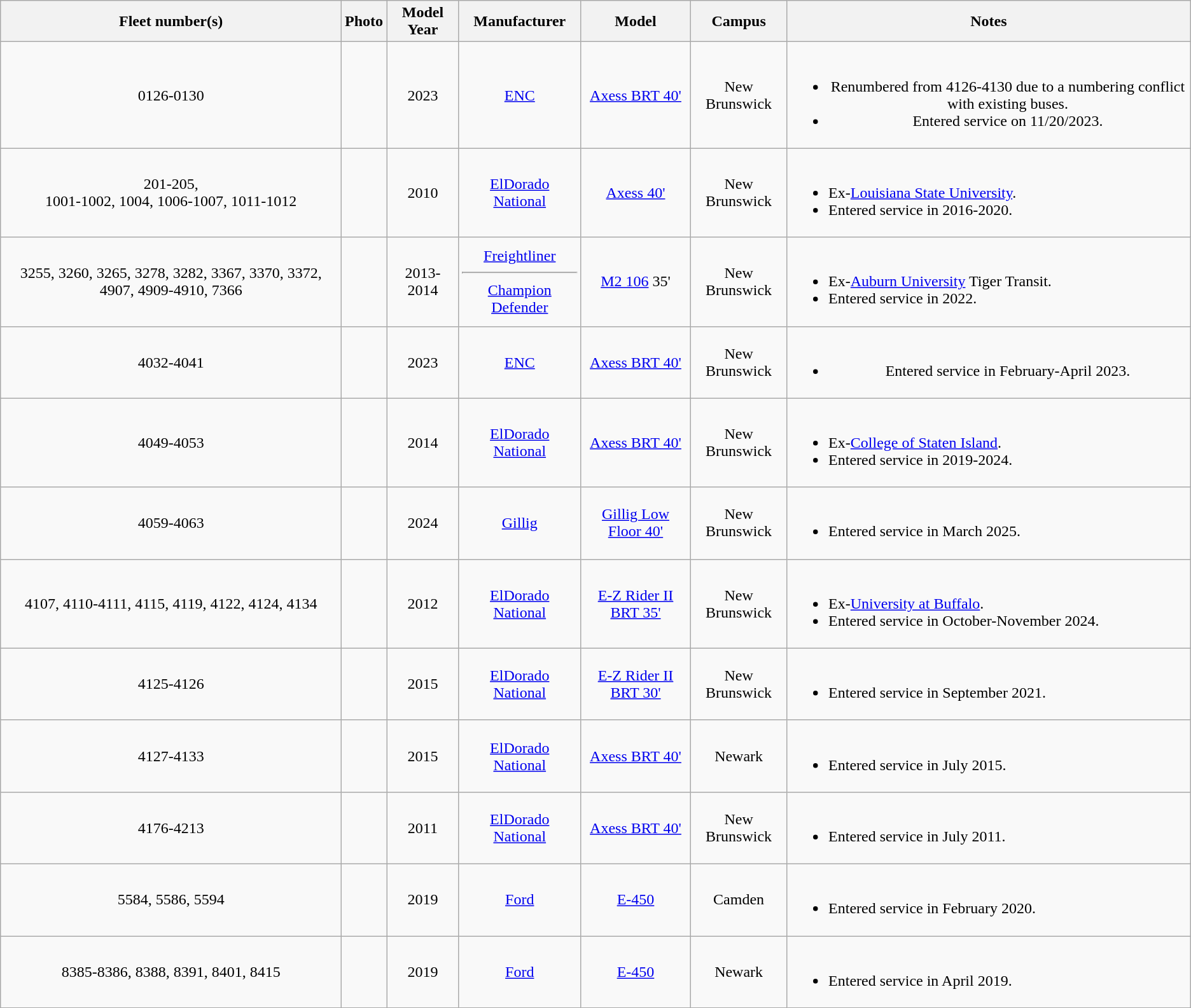<table class="wikitable">
<tr>
<th>Fleet number(s)</th>
<th>Photo</th>
<th>Model Year</th>
<th>Manufacturer</th>
<th>Model</th>
<th>Campus</th>
<th>Notes</th>
</tr>
<tr align="center">
<td>0126-0130</td>
<td></td>
<td>2023</td>
<td><a href='#'>ENC</a></td>
<td><a href='#'>Axess BRT 40'</a></td>
<td>New Brunswick</td>
<td><br><ul><li>Renumbered from 4126-4130 due to a numbering conflict with existing buses.</li><li>Entered service on 11/20/2023.</li></ul></td>
</tr>
<tr align="center">
<td>201-205,<br>1001-1002, 1004, 1006-1007, 1011-1012</td>
<td></td>
<td>2010</td>
<td><a href='#'>ElDorado National</a></td>
<td><a href='#'>Axess 40'</a></td>
<td>New Brunswick</td>
<td align="left"><br><ul><li>Ex-<a href='#'>Louisiana State University</a>.</li><li>Entered service in 2016-2020.</li></ul></td>
</tr>
<tr align="center">
<td>3255, 3260, 3265, 3278, 3282, 3367, 3370, 3372, 4907, 4909-4910, 7366</td>
<td></td>
<td>2013-2014</td>
<td><a href='#'>Freightliner</a><hr><a href='#'>Champion Defender</a></td>
<td><a href='#'>M2 106</a> 35'</td>
<td>New Brunswick</td>
<td align="left"><br><ul><li>Ex-<a href='#'>Auburn University</a> Tiger Transit.</li><li>Entered service in 2022.</li></ul></td>
</tr>
<tr align="center">
<td>4032-4041</td>
<td></td>
<td>2023</td>
<td><a href='#'>ENC</a></td>
<td><a href='#'>Axess BRT 40'</a></td>
<td>New Brunswick</td>
<td><br><ul><li>Entered service in February-April 2023.</li></ul></td>
</tr>
<tr align="center">
<td>4049-4053</td>
<td></td>
<td>2014</td>
<td><a href='#'>ElDorado National</a></td>
<td><a href='#'>Axess BRT 40'</a></td>
<td>New Brunswick</td>
<td align="left"><br><ul><li>Ex-<a href='#'>College of Staten Island</a>.</li><li>Entered service in 2019-2024.</li></ul></td>
</tr>
<tr align="center">
<td>4059-4063</td>
<td></td>
<td>2024</td>
<td><a href='#'>Gillig</a></td>
<td><a href='#'>Gillig Low Floor 40'</a></td>
<td>New Brunswick</td>
<td align="left"><br><ul><li>Entered service in March 2025.</li></ul></td>
</tr>
<tr align="center">
<td>4107, 4110-4111, 4115, 4119, 4122, 4124, 4134</td>
<td></td>
<td>2012</td>
<td><a href='#'>ElDorado National</a></td>
<td><a href='#'>E-Z Rider II BRT 35'</a></td>
<td>New Brunswick</td>
<td align="left"><br><ul><li>Ex-<a href='#'>University at Buffalo</a>.</li><li>Entered service in October-November 2024.</li></ul></td>
</tr>
<tr align="center">
<td>4125-4126</td>
<td></td>
<td>2015</td>
<td><a href='#'>ElDorado National</a></td>
<td><a href='#'>E-Z Rider II BRT 30'</a></td>
<td>New Brunswick</td>
<td align="left"><br><ul><li>Entered service in September 2021.</li></ul></td>
</tr>
<tr align="center">
<td>4127-4133</td>
<td></td>
<td>2015</td>
<td><a href='#'>ElDorado National</a></td>
<td><a href='#'>Axess BRT 40'</a></td>
<td>Newark</td>
<td align="left"><br><ul><li>Entered service in July 2015.</li></ul></td>
</tr>
<tr align="center">
<td>4176-4213</td>
<td></td>
<td>2011</td>
<td><a href='#'>ElDorado National</a></td>
<td><a href='#'>Axess BRT 40'</a></td>
<td>New Brunswick</td>
<td align="left"><br><ul><li>Entered service in July 2011.</li></ul></td>
</tr>
<tr align="center">
<td>5584, 5586, 5594</td>
<td></td>
<td>2019</td>
<td><a href='#'>Ford</a></td>
<td><a href='#'>E-450</a></td>
<td>Camden</td>
<td align="left"><br><ul><li>Entered service in February 2020.</li></ul></td>
</tr>
<tr align="center">
<td>8385-8386, 8388, 8391, 8401, 8415</td>
<td></td>
<td>2019</td>
<td><a href='#'>Ford</a></td>
<td><a href='#'>E-450</a></td>
<td>Newark</td>
<td align="left"><br><ul><li>Entered service in April 2019.</li></ul></td>
</tr>
</table>
